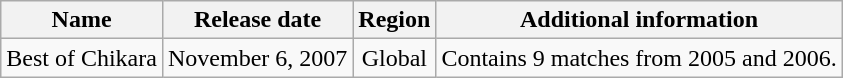<table class="wikitable">
<tr>
<th>Name</th>
<th>Release date</th>
<th>Region</th>
<th>Additional information</th>
</tr>
<tr>
<td>Best of Chikara</td>
<td>November 6, 2007</td>
<td align="center">Global</td>
<td>Contains 9 matches from 2005 and 2006.</td>
</tr>
</table>
